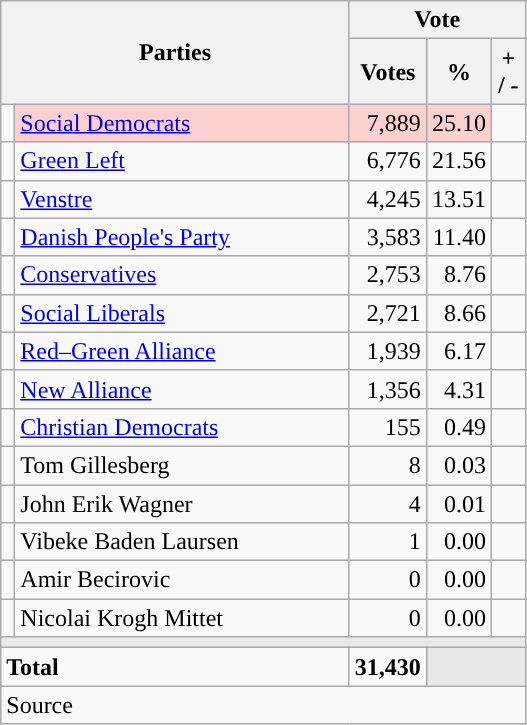<table class="wikitable" style="text-align:right;">
<tr>
<th style="text-align:centre;" rowspan="2" colspan="2" width="225">Parties</th>
<th colspan="3">Vote</th>
</tr>
<tr>
<th width="15">Votes</th>
<th width="15">%</th>
<th width="15">+ / -</th>
</tr>
<tr>
<td width="2" style="color:inherit;background:"></td>
<td bgcolor=#fbd0ce  align="left"><a href='#'>Social Democrats</a></td>
<td bgcolor=#fbd0ce>7,889</td>
<td bgcolor=#fbd0ce>25.10</td>
<td></td>
</tr>
<tr>
<td width="2" style="color:inherit;background:"></td>
<td align="left"><a href='#'>Green Left</a></td>
<td>6,776</td>
<td>21.56</td>
<td></td>
</tr>
<tr>
<td width="2" style="color:inherit;background:"></td>
<td align="left"><a href='#'>Venstre</a></td>
<td>4,245</td>
<td>13.51</td>
<td></td>
</tr>
<tr>
<td width="2" style="color:inherit;background:"></td>
<td align="left"><a href='#'>Danish People's Party</a></td>
<td>3,583</td>
<td>11.40</td>
<td></td>
</tr>
<tr>
<td width="2" style="color:inherit;background:"></td>
<td align="left"><a href='#'>Conservatives</a></td>
<td>2,753</td>
<td>8.76</td>
<td></td>
</tr>
<tr>
<td width="2" style="color:inherit;background:"></td>
<td align="left"><a href='#'>Social Liberals</a></td>
<td>2,721</td>
<td>8.66</td>
<td></td>
</tr>
<tr>
<td width="2" style="color:inherit;background:"></td>
<td align="left"><a href='#'>Red–Green Alliance</a></td>
<td>1,939</td>
<td>6.17</td>
<td></td>
</tr>
<tr>
<td width="2" style="color:inherit;background:"></td>
<td align="left"><a href='#'>New Alliance</a></td>
<td>1,356</td>
<td>4.31</td>
<td></td>
</tr>
<tr>
<td width="2" style="color:inherit;background:"></td>
<td align="left"><a href='#'>Christian Democrats</a></td>
<td>155</td>
<td>0.49</td>
<td></td>
</tr>
<tr>
<td width="2" style="color:inherit;background:"></td>
<td align="left">Tom Gillesberg</td>
<td>8</td>
<td>0.03</td>
<td></td>
</tr>
<tr>
<td width="2" style="color:inherit;background:"></td>
<td align="left">John Erik Wagner</td>
<td>4</td>
<td>0.01</td>
<td></td>
</tr>
<tr>
<td width="2" style="color:inherit;background:"></td>
<td align="left">Vibeke Baden Laursen</td>
<td>1</td>
<td>0.00</td>
<td></td>
</tr>
<tr>
<td width="2" style="color:inherit;background:"></td>
<td align="left">Amir Becirovic</td>
<td>0</td>
<td>0.00</td>
<td></td>
</tr>
<tr>
<td width="2" style="color:inherit;background:"></td>
<td align="left">Nicolai Krogh Mittet</td>
<td>0</td>
<td>0.00</td>
<td></td>
</tr>
<tr>
<td colspan="7" bgcolor="#E9E9E9"></td>
</tr>
<tr>
<td align="left" colspan="2"><strong>Total</strong></td>
<td><strong>31,430</strong></td>
<td bgcolor="#E9E9E9" colspan="2"></td>
</tr>
<tr>
<td align="left" colspan="6">Source</td>
</tr>
</table>
